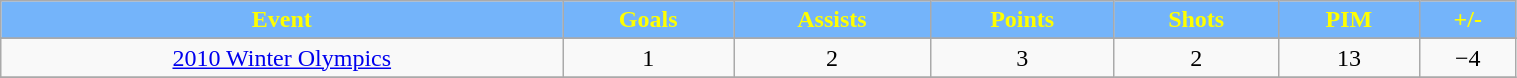<table class="wikitable" width="80%">
<tr align="center"  style="background:#74B4FA;color:yellow;">
<td><strong>Event</strong></td>
<td><strong>Goals</strong></td>
<td><strong>Assists</strong></td>
<td><strong>Points</strong></td>
<td><strong>Shots</strong></td>
<td><strong>PIM</strong></td>
<td><strong>+/-</strong></td>
</tr>
<tr align="center" bgcolor="">
</tr>
<tr align="center">
<td><a href='#'>2010 Winter Olympics</a></td>
<td>1</td>
<td>2</td>
<td>3</td>
<td>2</td>
<td>13</td>
<td>−4</td>
</tr>
<tr align="center">
</tr>
</table>
